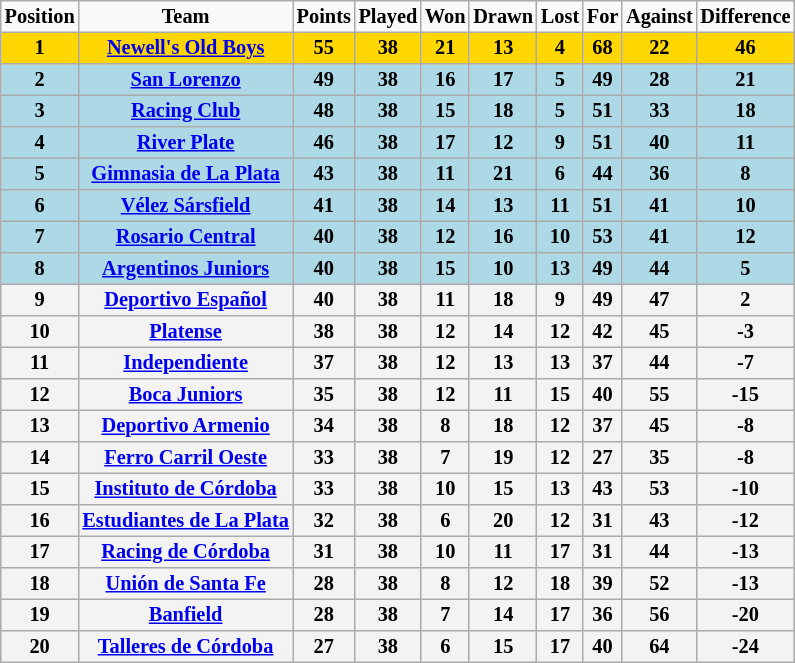<table border="2" cellpadding="2" cellspacing="0" style="margin: 0; background: #f9f9f9; border: 1px #aaa solid; border-collapse: collapse; font-size: 85%;">
<tr>
<th>Position</th>
<th>Team</th>
<th>Points</th>
<th>Played</th>
<th>Won</th>
<th>Drawn</th>
<th>Lost</th>
<th>For</th>
<th>Against</th>
<th>Difference</th>
</tr>
<tr>
<th style="background:gold;">1</th>
<th style="background:gold;"><a href='#'>Newell's Old Boys</a></th>
<th style="background:gold;">55</th>
<th style="background:gold;">38</th>
<th style="background:gold;">21</th>
<th style="background:gold;">13</th>
<th style="background:gold;">4</th>
<th style="background:gold;">68</th>
<th style="background:gold;">22</th>
<th style="background:gold;">46</th>
</tr>
<tr>
<th style="background:lightblue;">2</th>
<th style="background:lightblue;"><a href='#'>San Lorenzo</a></th>
<th style="background:lightblue;">49</th>
<th style="background:lightblue;">38</th>
<th style="background:lightblue;">16</th>
<th style="background:lightblue;">17</th>
<th style="background:lightblue;">5</th>
<th style="background:lightblue;">49</th>
<th style="background:lightblue;">28</th>
<th style="background:lightblue;">21</th>
</tr>
<tr>
<th style="background:lightblue;">3</th>
<th style="background:lightblue;"><a href='#'>Racing Club</a></th>
<th style="background:lightblue;">48</th>
<th style="background:lightblue;">38</th>
<th style="background:lightblue;">15</th>
<th style="background:lightblue;">18</th>
<th style="background:lightblue;">5</th>
<th style="background:lightblue;">51</th>
<th style="background:lightblue;">33</th>
<th style="background:lightblue;">18</th>
</tr>
<tr>
<th style="background:lightblue;">4</th>
<th style="background:lightblue;"><a href='#'>River Plate</a></th>
<th style="background:lightblue;">46</th>
<th style="background:lightblue;">38</th>
<th style="background:lightblue;">17</th>
<th style="background:lightblue;">12</th>
<th style="background:lightblue;">9</th>
<th style="background:lightblue;">51</th>
<th style="background:lightblue;">40</th>
<th style="background:lightblue;">11</th>
</tr>
<tr>
<th style="background:lightblue;">5</th>
<th style="background:lightblue;"><a href='#'>Gimnasia de La Plata</a></th>
<th style="background:lightblue;">43</th>
<th style="background:lightblue;">38</th>
<th style="background:lightblue;">11</th>
<th style="background:lightblue;">21</th>
<th style="background:lightblue;">6</th>
<th style="background:lightblue;">44</th>
<th style="background:lightblue;">36</th>
<th style="background:lightblue;">8</th>
</tr>
<tr>
<th style="background:lightblue;">6</th>
<th style="background:lightblue;"><a href='#'>Vélez Sársfield</a></th>
<th style="background:lightblue;">41</th>
<th style="background:lightblue;">38</th>
<th style="background:lightblue;">14</th>
<th style="background:lightblue;">13</th>
<th style="background:lightblue;">11</th>
<th style="background:lightblue;">51</th>
<th style="background:lightblue;">41</th>
<th style="background:lightblue;">10</th>
</tr>
<tr>
<th style="background:lightblue;">7</th>
<th style="background:lightblue;"><a href='#'>Rosario Central</a></th>
<th style="background:lightblue;">40</th>
<th style="background:lightblue;">38</th>
<th style="background:lightblue;">12</th>
<th style="background:lightblue;">16</th>
<th style="background:lightblue;">10</th>
<th style="background:lightblue;">53</th>
<th style="background:lightblue;">41</th>
<th style="background:lightblue;">12</th>
</tr>
<tr>
<th style="background:lightblue;">8</th>
<th style="background:lightblue;"><a href='#'>Argentinos Juniors</a></th>
<th style="background:lightblue;">40</th>
<th style="background:lightblue;">38</th>
<th style="background:lightblue;">15</th>
<th style="background:lightblue;">10</th>
<th style="background:lightblue;">13</th>
<th style="background:lightblue;">49</th>
<th style="background:lightblue;">44</th>
<th style="background:lightblue;">5</th>
</tr>
<tr>
<th style="background:#f3f3f3;">9</th>
<th style="background:#f3f3f3;"><a href='#'>Deportivo Español</a></th>
<th style="background:#f3f3f3;">40</th>
<th style="background:#f3f3f3;">38</th>
<th style="background:#f3f3f3;">11</th>
<th style="background:#f3f3f3;">18</th>
<th style="background:#f3f3f3;">9</th>
<th style="background:#f3f3f3;">49</th>
<th style="background:#f3f3f3;">47</th>
<th style="background:#f3f3f3;">2</th>
</tr>
<tr>
<th style="background:#f3f3f3;">10</th>
<th style="background:#f3f3f3;"><a href='#'>Platense</a></th>
<th style="background:#f3f3f3;">38</th>
<th style="background:#f3f3f3;">38</th>
<th style="background:#f3f3f3;">12</th>
<th style="background:#f3f3f3;">14</th>
<th style="background:#f3f3f3;">12</th>
<th style="background:#f3f3f3;">42</th>
<th style="background:#f3f3f3;">45</th>
<th style="background:#f3f3f3;">-3</th>
</tr>
<tr>
<th style="background:#f3f3f3;">11</th>
<th style="background:#f3f3f3;"><a href='#'>Independiente</a></th>
<th style="background:#f3f3f3;">37</th>
<th style="background:#f3f3f3;">38</th>
<th style="background:#f3f3f3;">12</th>
<th style="background:#f3f3f3;">13</th>
<th style="background:#f3f3f3;">13</th>
<th style="background:#f3f3f3;">37</th>
<th style="background:#f3f3f3;">44</th>
<th style="background:#f3f3f3;">-7</th>
</tr>
<tr>
<th style="background:#f3f3f3;">12</th>
<th style="background:#f3f3f3;"><a href='#'>Boca Juniors</a></th>
<th style="background:#f3f3f3;">35</th>
<th style="background:#f3f3f3;">38</th>
<th style="background:#f3f3f3;">12</th>
<th style="background:#f3f3f3;">11</th>
<th style="background:#f3f3f3;">15</th>
<th style="background:#f3f3f3;">40</th>
<th style="background:#f3f3f3;">55</th>
<th style="background:#f3f3f3;">-15</th>
</tr>
<tr>
<th style="background:#f3f3f3;">13</th>
<th style="background:#f3f3f3;"><a href='#'>Deportivo Armenio</a></th>
<th style="background:#f3f3f3;">34</th>
<th style="background:#f3f3f3;">38</th>
<th style="background:#f3f3f3;">8</th>
<th style="background:#f3f3f3;">18</th>
<th style="background:#f3f3f3;">12</th>
<th style="background:#f3f3f3;">37</th>
<th style="background:#f3f3f3;">45</th>
<th style="background:#f3f3f3;">-8</th>
</tr>
<tr>
<th style="background:#f3f3f3;">14</th>
<th style="background:#f3f3f3;"><a href='#'>Ferro Carril Oeste</a></th>
<th style="background:#f3f3f3;">33</th>
<th style="background:#f3f3f3;">38</th>
<th style="background:#f3f3f3;">7</th>
<th style="background:#f3f3f3;">19</th>
<th style="background:#f3f3f3;">12</th>
<th style="background:#f3f3f3;">27</th>
<th style="background:#f3f3f3;">35</th>
<th style="background:#f3f3f3;">-8</th>
</tr>
<tr>
<th style="background:#f3f3f3;">15</th>
<th style="background:#f3f3f3;"><a href='#'>Instituto de Córdoba</a></th>
<th style="background:#f3f3f3;">33</th>
<th style="background:#f3f3f3;">38</th>
<th style="background:#f3f3f3;">10</th>
<th style="background:#f3f3f3;">15</th>
<th style="background:#f3f3f3;">13</th>
<th style="background:#f3f3f3;">43</th>
<th style="background:#f3f3f3;">53</th>
<th style="background:#f3f3f3;">-10</th>
</tr>
<tr>
<th style="background:#f3f3f3;">16</th>
<th style="background:#f3f3f3;"><a href='#'>Estudiantes de La Plata</a></th>
<th style="background:#f3f3f3;">32</th>
<th style="background:#f3f3f3;">38</th>
<th style="background:#f3f3f3;">6</th>
<th style="background:#f3f3f3;">20</th>
<th style="background:#f3f3f3;">12</th>
<th style="background:#f3f3f3;">31</th>
<th style="background:#f3f3f3;">43</th>
<th style="background:#f3f3f3;">-12</th>
</tr>
<tr>
<th style="background:#f3f3f3;">17</th>
<th style="background:#f3f3f3;"><a href='#'>Racing de Córdoba</a></th>
<th style="background:#f3f3f3;">31</th>
<th style="background:#f3f3f3;">38</th>
<th style="background:#f3f3f3;">10</th>
<th style="background:#f3f3f3;">11</th>
<th style="background:#f3f3f3;">17</th>
<th style="background:#f3f3f3;">31</th>
<th style="background:#f3f3f3;">44</th>
<th style="background:#f3f3f3;">-13</th>
</tr>
<tr>
<th style="background:#f3f3f3;">18</th>
<th style="background:#f3f3f3;"><a href='#'>Unión de Santa Fe</a></th>
<th style="background:#f3f3f3;">28</th>
<th style="background:#f3f3f3;">38</th>
<th style="background:#f3f3f3;">8</th>
<th style="background:#f3f3f3;">12</th>
<th style="background:#f3f3f3;">18</th>
<th style="background:#f3f3f3;">39</th>
<th style="background:#f3f3f3;">52</th>
<th style="background:#f3f3f3;">-13</th>
</tr>
<tr>
<th style="background:#f3f3f3;">19</th>
<th style="background:#f3f3f3;"><a href='#'>Banfield</a></th>
<th style="background:#f3f3f3;">28</th>
<th style="background:#f3f3f3;">38</th>
<th style="background:#f3f3f3;">7</th>
<th style="background:#f3f3f3;">14</th>
<th style="background:#f3f3f3;">17</th>
<th style="background:#f3f3f3;">36</th>
<th style="background:#f3f3f3;">56</th>
<th style="background:#f3f3f3;">-20</th>
</tr>
<tr>
<th style="background:#f3f3f3;">20</th>
<th style="background:#f3f3f3;"><a href='#'>Talleres de Córdoba</a></th>
<th style="background:#f3f3f3;">27</th>
<th style="background:#f3f3f3;">38</th>
<th style="background:#f3f3f3;">6</th>
<th style="background:#f3f3f3;">15</th>
<th style="background:#f3f3f3;">17</th>
<th style="background:#f3f3f3;">40</th>
<th style="background:#f3f3f3;">64</th>
<th style="background:#f3f3f3;">-24</th>
</tr>
</table>
